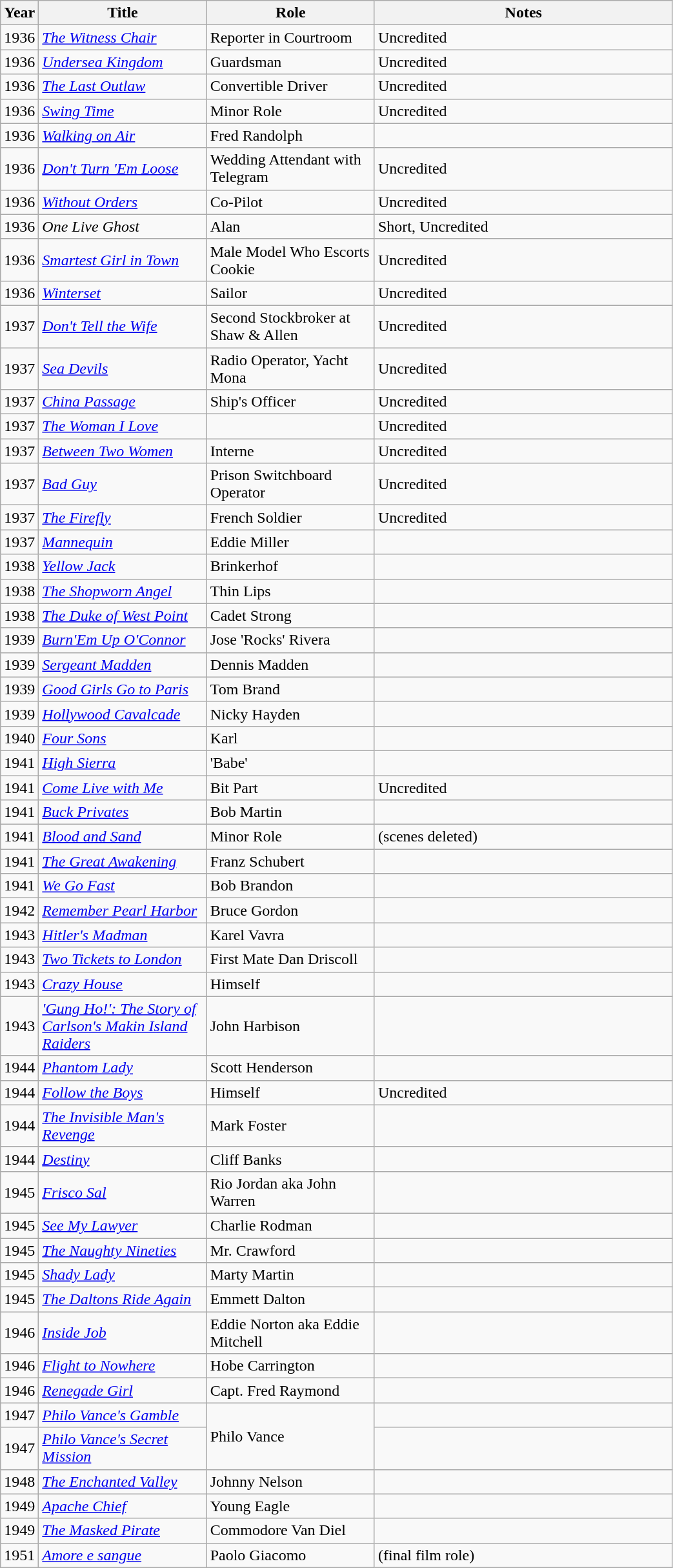<table class=wikitable width=55%>
<tr>
<th width=5%>Year</th>
<th width=25%>Title</th>
<th width=25%>Role</th>
<th>Notes</th>
</tr>
<tr>
<td>1936</td>
<td><em><a href='#'>The Witness Chair</a></em></td>
<td>Reporter in Courtroom</td>
<td>Uncredited</td>
</tr>
<tr>
<td>1936</td>
<td><em><a href='#'>Undersea Kingdom</a></em></td>
<td>Guardsman</td>
<td>Uncredited</td>
</tr>
<tr>
<td>1936</td>
<td><em><a href='#'>The Last Outlaw</a></em></td>
<td>Convertible Driver</td>
<td>Uncredited</td>
</tr>
<tr>
<td>1936</td>
<td><em><a href='#'>Swing Time</a></em></td>
<td>Minor Role</td>
<td>Uncredited</td>
</tr>
<tr>
<td>1936</td>
<td><em><a href='#'>Walking on Air</a></em></td>
<td>Fred Randolph</td>
<td></td>
</tr>
<tr>
<td>1936</td>
<td><em><a href='#'>Don't Turn 'Em Loose</a></em></td>
<td>Wedding Attendant with Telegram</td>
<td>Uncredited</td>
</tr>
<tr>
<td>1936</td>
<td><em><a href='#'>Without Orders</a></em></td>
<td>Co-Pilot</td>
<td>Uncredited</td>
</tr>
<tr>
<td>1936</td>
<td><em>One Live Ghost</em></td>
<td>Alan</td>
<td>Short, Uncredited</td>
</tr>
<tr>
<td>1936</td>
<td><em><a href='#'>Smartest Girl in Town</a></em></td>
<td>Male Model Who Escorts Cookie</td>
<td>Uncredited</td>
</tr>
<tr>
<td>1936</td>
<td><em><a href='#'>Winterset</a></em></td>
<td>Sailor</td>
<td>Uncredited</td>
</tr>
<tr>
<td>1937</td>
<td><em><a href='#'>Don't Tell the Wife</a></em></td>
<td>Second Stockbroker at Shaw & Allen</td>
<td>Uncredited</td>
</tr>
<tr>
<td>1937</td>
<td><em><a href='#'>Sea Devils</a></em></td>
<td>Radio Operator, Yacht Mona</td>
<td>Uncredited</td>
</tr>
<tr>
<td>1937</td>
<td><em><a href='#'>China Passage</a></em></td>
<td>Ship's Officer</td>
<td>Uncredited</td>
</tr>
<tr>
<td>1937</td>
<td><em><a href='#'>The Woman I Love</a></em></td>
<td></td>
<td>Uncredited</td>
</tr>
<tr>
<td>1937</td>
<td><em><a href='#'>Between Two Women</a></em></td>
<td>Interne</td>
<td>Uncredited</td>
</tr>
<tr>
<td>1937</td>
<td><em><a href='#'>Bad Guy</a></em></td>
<td>Prison Switchboard Operator</td>
<td>Uncredited</td>
</tr>
<tr>
<td>1937</td>
<td><em><a href='#'>The Firefly</a></em></td>
<td>French Soldier</td>
<td>Uncredited</td>
</tr>
<tr>
<td>1937</td>
<td><em><a href='#'>Mannequin</a></em></td>
<td>Eddie Miller</td>
<td></td>
</tr>
<tr>
<td>1938</td>
<td><em><a href='#'>Yellow Jack</a></em></td>
<td>Brinkerhof</td>
<td></td>
</tr>
<tr>
<td>1938</td>
<td><em><a href='#'>The Shopworn Angel</a></em></td>
<td>Thin Lips</td>
<td></td>
</tr>
<tr>
<td>1938</td>
<td><em><a href='#'>The Duke of West Point</a></em></td>
<td>Cadet Strong</td>
<td></td>
</tr>
<tr>
<td>1939</td>
<td><em><a href='#'>Burn'Em Up O'Connor</a></em></td>
<td>Jose 'Rocks' Rivera</td>
<td></td>
</tr>
<tr>
<td>1939</td>
<td><em><a href='#'>Sergeant Madden</a></em></td>
<td>Dennis Madden</td>
<td></td>
</tr>
<tr>
<td>1939</td>
<td><em><a href='#'>Good Girls Go to Paris</a></em></td>
<td>Tom Brand</td>
<td></td>
</tr>
<tr>
<td>1939</td>
<td><em><a href='#'>Hollywood Cavalcade</a></em></td>
<td>Nicky Hayden</td>
<td></td>
</tr>
<tr>
<td>1940</td>
<td><em><a href='#'>Four Sons</a></em></td>
<td>Karl</td>
<td></td>
</tr>
<tr>
<td>1941</td>
<td><em><a href='#'>High Sierra</a></em></td>
<td>'Babe'</td>
<td></td>
</tr>
<tr>
<td>1941</td>
<td><em><a href='#'>Come Live with Me</a></em></td>
<td>Bit Part</td>
<td>Uncredited</td>
</tr>
<tr>
<td>1941</td>
<td><em><a href='#'>Buck Privates</a></em></td>
<td>Bob Martin</td>
<td></td>
</tr>
<tr>
<td>1941</td>
<td><em><a href='#'>Blood and Sand</a></em></td>
<td>Minor Role</td>
<td>(scenes deleted)</td>
</tr>
<tr>
<td>1941</td>
<td><em><a href='#'>The Great Awakening</a></em></td>
<td>Franz Schubert</td>
<td></td>
</tr>
<tr>
<td>1941</td>
<td><em><a href='#'>We Go Fast</a></em></td>
<td>Bob Brandon</td>
<td></td>
</tr>
<tr>
<td>1942</td>
<td><em><a href='#'>Remember Pearl Harbor</a></em></td>
<td>Bruce Gordon</td>
<td></td>
</tr>
<tr>
<td>1943</td>
<td><em><a href='#'>Hitler's Madman</a></em></td>
<td>Karel Vavra</td>
<td></td>
</tr>
<tr>
<td>1943</td>
<td><em><a href='#'>Two Tickets to London</a></em></td>
<td>First Mate Dan Driscoll</td>
<td></td>
</tr>
<tr>
<td>1943</td>
<td><em><a href='#'>Crazy House</a></em></td>
<td>Himself</td>
<td></td>
</tr>
<tr>
<td>1943</td>
<td><em><a href='#'>'Gung Ho!': The Story of Carlson's Makin Island Raiders</a></em></td>
<td>John Harbison</td>
<td></td>
</tr>
<tr>
<td>1944</td>
<td><em><a href='#'>Phantom Lady</a></em></td>
<td>Scott Henderson</td>
<td></td>
</tr>
<tr>
<td>1944</td>
<td><em><a href='#'>Follow the Boys</a></em></td>
<td>Himself</td>
<td>Uncredited</td>
</tr>
<tr>
<td>1944</td>
<td><em><a href='#'>The Invisible Man's Revenge</a></em></td>
<td>Mark Foster</td>
<td></td>
</tr>
<tr>
<td>1944</td>
<td><em><a href='#'>Destiny</a></em></td>
<td>Cliff Banks</td>
<td></td>
</tr>
<tr>
<td>1945</td>
<td><em><a href='#'>Frisco Sal</a></em></td>
<td>Rio Jordan aka John Warren</td>
<td></td>
</tr>
<tr>
<td>1945</td>
<td><em><a href='#'>See My Lawyer</a></em></td>
<td>Charlie Rodman</td>
<td></td>
</tr>
<tr>
<td>1945</td>
<td><em><a href='#'>The Naughty Nineties</a></em></td>
<td>Mr. Crawford</td>
<td></td>
</tr>
<tr>
<td>1945</td>
<td><em><a href='#'>Shady Lady</a></em></td>
<td>Marty Martin</td>
<td></td>
</tr>
<tr>
<td>1945</td>
<td><em><a href='#'>The Daltons Ride Again</a></em></td>
<td>Emmett Dalton</td>
<td></td>
</tr>
<tr>
<td>1946</td>
<td><em><a href='#'>Inside Job</a></em></td>
<td>Eddie Norton aka Eddie Mitchell</td>
<td></td>
</tr>
<tr>
<td>1946</td>
<td><em><a href='#'>Flight to Nowhere</a></em></td>
<td>Hobe Carrington</td>
<td></td>
</tr>
<tr>
<td>1946</td>
<td><em><a href='#'>Renegade Girl</a></em></td>
<td>Capt. Fred Raymond</td>
<td></td>
</tr>
<tr>
<td>1947</td>
<td><em><a href='#'>Philo Vance's Gamble</a></em></td>
<td rowspan="2">Philo Vance</td>
<td></td>
</tr>
<tr>
<td>1947</td>
<td><em><a href='#'>Philo Vance's Secret Mission</a></em></td>
<td></td>
</tr>
<tr>
<td>1948</td>
<td><em><a href='#'>The Enchanted Valley</a></em></td>
<td>Johnny Nelson</td>
<td></td>
</tr>
<tr>
<td>1949</td>
<td><em><a href='#'>Apache Chief</a></em></td>
<td>Young Eagle</td>
<td></td>
</tr>
<tr>
<td>1949</td>
<td><em><a href='#'>The Masked Pirate</a></em></td>
<td>Commodore Van Diel</td>
<td></td>
</tr>
<tr>
<td>1951</td>
<td><em><a href='#'>Amore e sangue</a></em></td>
<td>Paolo Giacomo</td>
<td>(final film role)</td>
</tr>
</table>
